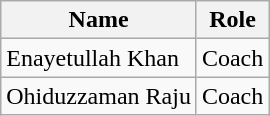<table class="wikitable">
<tr>
<th>Name</th>
<th>Role</th>
</tr>
<tr>
<td> Enayetullah Khan</td>
<td>Coach</td>
</tr>
<tr>
<td> Ohiduzzaman Raju</td>
<td>Coach</td>
</tr>
</table>
